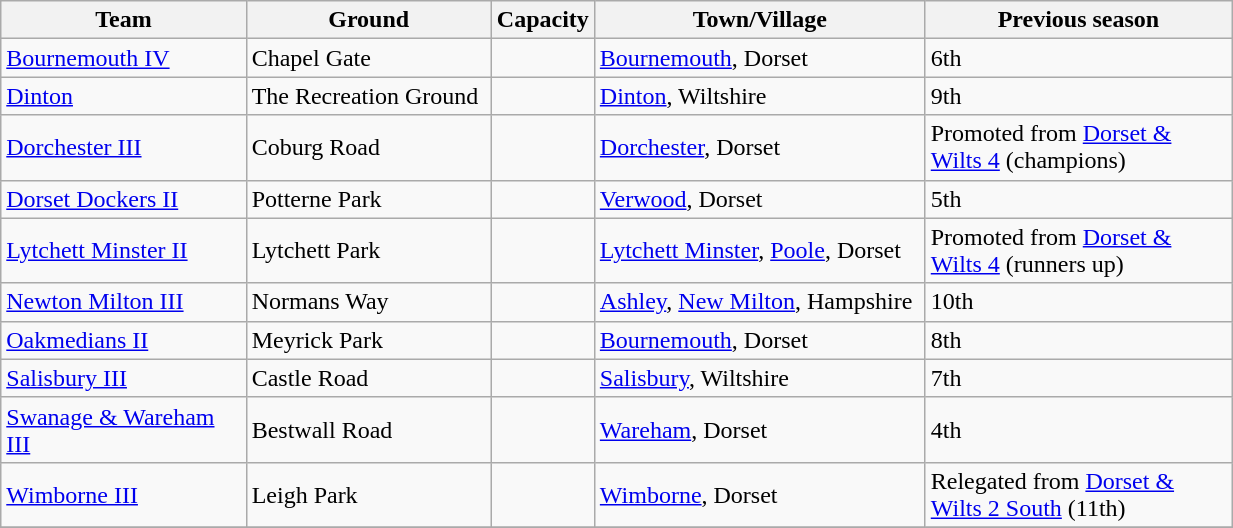<table class="wikitable sortable" width=65%>
<tr>
<th width=20%>Team</th>
<th width=20%>Ground</th>
<th width=8%>Capacity</th>
<th width=27%>Town/Village</th>
<th width=25%>Previous season</th>
</tr>
<tr>
<td><a href='#'>Bournemouth IV</a></td>
<td>Chapel Gate</td>
<td></td>
<td><a href='#'>Bournemouth</a>, Dorset</td>
<td>6th</td>
</tr>
<tr>
<td><a href='#'>Dinton</a></td>
<td>The Recreation Ground</td>
<td></td>
<td><a href='#'>Dinton</a>, Wiltshire</td>
<td>9th</td>
</tr>
<tr>
<td><a href='#'>Dorchester III</a></td>
<td>Coburg Road</td>
<td></td>
<td><a href='#'>Dorchester</a>, Dorset</td>
<td>Promoted from <a href='#'>Dorset & Wilts 4</a> (champions)</td>
</tr>
<tr>
<td><a href='#'>Dorset Dockers II</a></td>
<td>Potterne Park</td>
<td></td>
<td><a href='#'>Verwood</a>, Dorset</td>
<td>5th</td>
</tr>
<tr>
<td><a href='#'>Lytchett Minster II</a></td>
<td>Lytchett Park</td>
<td></td>
<td><a href='#'>Lytchett Minster</a>, <a href='#'>Poole</a>, Dorset</td>
<td>Promoted from <a href='#'>Dorset & Wilts 4</a> (runners up)</td>
</tr>
<tr>
<td><a href='#'>Newton Milton III</a></td>
<td>Normans Way</td>
<td></td>
<td><a href='#'>Ashley</a>, <a href='#'>New Milton</a>, Hampshire</td>
<td>10th</td>
</tr>
<tr>
<td><a href='#'>Oakmedians II</a></td>
<td>Meyrick Park</td>
<td></td>
<td><a href='#'>Bournemouth</a>, Dorset</td>
<td>8th</td>
</tr>
<tr>
<td><a href='#'>Salisbury III</a></td>
<td>Castle Road</td>
<td></td>
<td><a href='#'>Salisbury</a>, Wiltshire</td>
<td>7th</td>
</tr>
<tr>
<td><a href='#'>Swanage & Wareham III</a></td>
<td>Bestwall Road</td>
<td></td>
<td><a href='#'>Wareham</a>, Dorset</td>
<td>4th</td>
</tr>
<tr>
<td><a href='#'>Wimborne III</a></td>
<td>Leigh Park</td>
<td></td>
<td><a href='#'>Wimborne</a>, Dorset</td>
<td>Relegated from <a href='#'>Dorset & Wilts 2 South</a> (11th)</td>
</tr>
<tr>
</tr>
</table>
